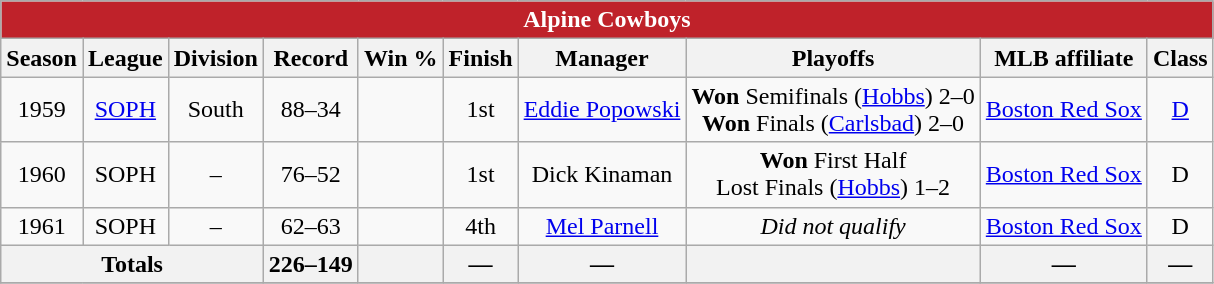<table class="wikitable">
<tr>
<th colspan="10" style="background:#bf222a;color: white">Alpine Cowboys</th>
</tr>
<tr>
<th>Season</th>
<th>League</th>
<th>Division</th>
<th>Record</th>
<th>Win %</th>
<th>Finish</th>
<th>Manager</th>
<th>Playoffs</th>
<th>MLB affiliate</th>
<th>Class</th>
</tr>
<tr align="center">
<td>1959</td>
<td><a href='#'>SOPH</a></td>
<td>South</td>
<td>88–34</td>
<td></td>
<td>1st</td>
<td><a href='#'>Eddie Popowski</a></td>
<td><strong>Won</strong> Semifinals (<a href='#'>Hobbs</a>) 2–0 <br> <strong>Won</strong> Finals (<a href='#'>Carlsbad</a>) 2–0</td>
<td><a href='#'>Boston Red Sox</a></td>
<td><a href='#'>D</a></td>
</tr>
<tr align="center">
<td>1960</td>
<td>SOPH</td>
<td>–</td>
<td>76–52</td>
<td></td>
<td>1st</td>
<td>Dick Kinaman</td>
<td><strong>Won</strong> First Half <br> Lost Finals (<a href='#'>Hobbs</a>) 1–2</td>
<td><a href='#'>Boston Red Sox</a></td>
<td>D</td>
</tr>
<tr align="center">
<td>1961</td>
<td>SOPH</td>
<td>–</td>
<td>62–63</td>
<td></td>
<td>4th</td>
<td><a href='#'>Mel Parnell</a></td>
<td><em>Did not qualify</em></td>
<td><a href='#'>Boston Red Sox</a></td>
<td>D</td>
</tr>
<tr align="center">
<th colspan="3">Totals</th>
<th>226–149</th>
<th></th>
<th>—</th>
<th>—</th>
<th></th>
<th>—</th>
<th>—</th>
</tr>
<tr>
</tr>
</table>
